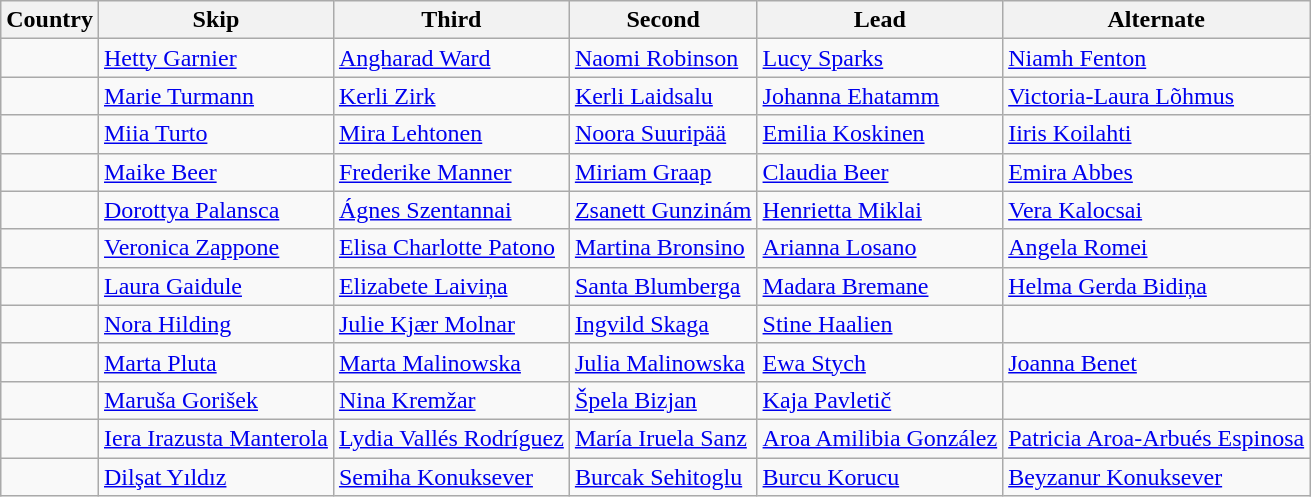<table class=wikitable>
<tr>
<th>Country</th>
<th>Skip</th>
<th>Third</th>
<th>Second</th>
<th>Lead</th>
<th>Alternate</th>
</tr>
<tr>
<td></td>
<td><a href='#'>Hetty Garnier</a></td>
<td><a href='#'>Angharad Ward</a></td>
<td><a href='#'>Naomi Robinson</a></td>
<td><a href='#'>Lucy Sparks</a></td>
<td><a href='#'>Niamh Fenton</a></td>
</tr>
<tr>
<td></td>
<td><a href='#'>Marie Turmann</a></td>
<td><a href='#'>Kerli Zirk</a></td>
<td><a href='#'>Kerli Laidsalu</a></td>
<td><a href='#'>Johanna Ehatamm</a></td>
<td><a href='#'>Victoria-Laura Lõhmus</a></td>
</tr>
<tr>
<td></td>
<td><a href='#'>Miia Turto</a></td>
<td><a href='#'>Mira Lehtonen</a></td>
<td><a href='#'>Noora Suuripää</a></td>
<td><a href='#'>Emilia Koskinen</a></td>
<td><a href='#'>Iiris Koilahti</a></td>
</tr>
<tr>
<td></td>
<td><a href='#'>Maike Beer</a></td>
<td><a href='#'>Frederike Manner</a></td>
<td><a href='#'>Miriam Graap</a></td>
<td><a href='#'>Claudia Beer</a></td>
<td><a href='#'>Emira Abbes</a></td>
</tr>
<tr>
<td></td>
<td><a href='#'>Dorottya Palansca</a></td>
<td><a href='#'>Ágnes Szentannai</a></td>
<td><a href='#'>Zsanett Gunzinám</a></td>
<td><a href='#'>Henrietta Miklai</a></td>
<td><a href='#'>Vera Kalocsai</a></td>
</tr>
<tr>
<td></td>
<td><a href='#'>Veronica Zappone</a></td>
<td><a href='#'>Elisa Charlotte Patono</a></td>
<td><a href='#'>Martina Bronsino</a></td>
<td><a href='#'>Arianna Losano</a></td>
<td><a href='#'>Angela Romei</a></td>
</tr>
<tr>
<td></td>
<td><a href='#'>Laura Gaidule</a></td>
<td><a href='#'>Elizabete Laiviņa</a></td>
<td><a href='#'>Santa Blumberga</a></td>
<td><a href='#'>Madara Bremane</a></td>
<td><a href='#'>Helma Gerda Bidiņa</a></td>
</tr>
<tr>
<td></td>
<td><a href='#'>Nora Hilding</a></td>
<td><a href='#'>Julie Kjær Molnar</a></td>
<td><a href='#'>Ingvild Skaga</a></td>
<td><a href='#'>Stine Haalien</a></td>
<td></td>
</tr>
<tr>
<td></td>
<td><a href='#'>Marta Pluta</a></td>
<td><a href='#'>Marta Malinowska</a></td>
<td><a href='#'>Julia Malinowska</a></td>
<td><a href='#'>Ewa Stych</a></td>
<td><a href='#'>Joanna Benet</a></td>
</tr>
<tr>
<td></td>
<td><a href='#'>Maruša Gorišek</a></td>
<td><a href='#'>Nina Kremžar</a></td>
<td><a href='#'>Špela Bizjan</a></td>
<td><a href='#'>Kaja Pavletič</a></td>
<td></td>
</tr>
<tr>
<td></td>
<td><a href='#'>Iera Irazusta Manterola</a></td>
<td><a href='#'>Lydia Vallés Rodríguez</a></td>
<td><a href='#'>María Iruela Sanz</a></td>
<td><a href='#'>Aroa Amilibia González</a></td>
<td><a href='#'>Patricia Aroa-Arbués Espinosa</a></td>
</tr>
<tr>
<td></td>
<td><a href='#'>Dilşat Yıldız</a></td>
<td><a href='#'>Semiha Konuksever</a></td>
<td><a href='#'>Burcak Sehitoglu</a></td>
<td><a href='#'>Burcu Korucu</a></td>
<td><a href='#'>Beyzanur Konuksever</a></td>
</tr>
</table>
